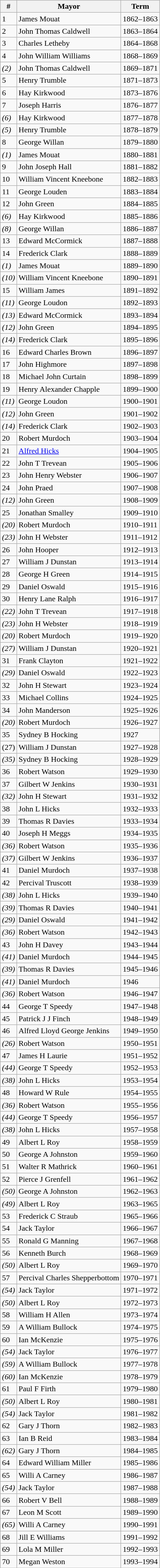<table class="wikitable">
<tr>
<th>#</th>
<th>Mayor</th>
<th>Term</th>
</tr>
<tr>
<td>1</td>
<td>James Mouat</td>
<td>1862–1863</td>
</tr>
<tr>
<td>2</td>
<td>John Thomas Caldwell</td>
<td>1863–1864</td>
</tr>
<tr>
<td>3</td>
<td>Charles Letheby</td>
<td>1864–1868</td>
</tr>
<tr>
<td>4</td>
<td>John William Williams</td>
<td>1868–1869</td>
</tr>
<tr>
<td><em>(2)</em></td>
<td>John Thomas Caldwell</td>
<td>1869–1871</td>
</tr>
<tr>
<td>5</td>
<td>Henry Trumble</td>
<td>1871–1873</td>
</tr>
<tr>
<td>6</td>
<td>Hay Kirkwood</td>
<td>1873–1876</td>
</tr>
<tr>
<td>7</td>
<td>Joseph Harris</td>
<td>1876–1877</td>
</tr>
<tr>
<td><em>(6)</em></td>
<td>Hay Kirkwood</td>
<td>1877–1878</td>
</tr>
<tr>
<td><em>(5)</em></td>
<td>Henry Trumble</td>
<td>1878–1879</td>
</tr>
<tr>
<td>8</td>
<td>George Willan</td>
<td>1879–1880</td>
</tr>
<tr>
<td><em>(1)</em></td>
<td>James Mouat</td>
<td>1880–1881</td>
</tr>
<tr>
<td>9</td>
<td>John Joseph Hall</td>
<td>1881–1882</td>
</tr>
<tr>
<td>10</td>
<td>William Vincent Kneebone</td>
<td>1882–1883</td>
</tr>
<tr>
<td>11</td>
<td>George Louden</td>
<td>1883–1884</td>
</tr>
<tr>
<td>12</td>
<td>John Green</td>
<td>1884–1885</td>
</tr>
<tr>
<td><em>(6)</em></td>
<td>Hay Kirkwood</td>
<td>1885–1886</td>
</tr>
<tr>
<td><em>(8)</em></td>
<td>George Willan</td>
<td>1886–1887</td>
</tr>
<tr>
<td>13</td>
<td>Edward McCormick</td>
<td>1887–1888</td>
</tr>
<tr>
<td>14</td>
<td>Frederick Clark</td>
<td>1888–1889</td>
</tr>
<tr>
<td><em>(1)</em></td>
<td>James Mouat</td>
<td>1889–1890</td>
</tr>
<tr>
<td><em>(10)</em></td>
<td>William Vincent Kneebone</td>
<td>1890–1891</td>
</tr>
<tr>
<td>15</td>
<td>William James</td>
<td>1891–1892</td>
</tr>
<tr>
<td><em>(11)</em></td>
<td>George Loudon</td>
<td>1892–1893</td>
</tr>
<tr>
<td><em>(13)</em></td>
<td>Edward McCormick</td>
<td>1893–1894</td>
</tr>
<tr>
<td><em>(12)</em></td>
<td>John Green</td>
<td>1894–1895</td>
</tr>
<tr>
<td><em>(14)</em></td>
<td>Frederick Clark</td>
<td>1895–1896</td>
</tr>
<tr>
<td>16</td>
<td>Edward Charles Brown</td>
<td>1896–1897</td>
</tr>
<tr>
<td>17</td>
<td>John Highmore</td>
<td>1897–1898</td>
</tr>
<tr>
<td>18</td>
<td>Michael John Curtain</td>
<td>1898–1899</td>
</tr>
<tr>
<td>19</td>
<td>Henry Alexander Chapple</td>
<td>1899–1900</td>
</tr>
<tr>
<td><em>(11)</em></td>
<td>George Loudon</td>
<td>1900–1901</td>
</tr>
<tr>
<td><em>(12)</em></td>
<td>John Green</td>
<td>1901–1902</td>
</tr>
<tr>
<td><em>(14)</em></td>
<td>Frederick Clark</td>
<td>1902–1903</td>
</tr>
<tr>
<td>20</td>
<td>Robert Murdoch</td>
<td>1903–1904</td>
</tr>
<tr>
<td>21</td>
<td><a href='#'>Alfred Hicks</a></td>
<td>1904–1905</td>
</tr>
<tr>
<td>22</td>
<td>John T Trevean</td>
<td>1905–1906</td>
</tr>
<tr>
<td>23</td>
<td>John Henry Webster</td>
<td>1906–1907</td>
</tr>
<tr>
<td>24</td>
<td>John Praed</td>
<td>1907–1908</td>
</tr>
<tr>
<td><em>(12)</em></td>
<td>John Green</td>
<td>1908–1909</td>
</tr>
<tr>
<td>25</td>
<td>Jonathan Smalley</td>
<td>1909–1910</td>
</tr>
<tr>
<td><em>(20)</em></td>
<td>Robert Murdoch</td>
<td>1910–1911</td>
</tr>
<tr>
<td><em>(23)</em></td>
<td>John H Webster</td>
<td>1911–1912</td>
</tr>
<tr>
<td>26</td>
<td>John Hooper</td>
<td>1912–1913</td>
</tr>
<tr>
<td>27</td>
<td>William J Dunstan</td>
<td>1913–1914</td>
</tr>
<tr>
<td>28</td>
<td>George H Green</td>
<td>1914–1915</td>
</tr>
<tr>
<td>29</td>
<td>Daniel Oswald</td>
<td>1915–1916</td>
</tr>
<tr>
<td>30</td>
<td>Henry Lane Ralph</td>
<td>1916–1917</td>
</tr>
<tr>
<td><em>(22)</em></td>
<td>John T Trevean</td>
<td>1917–1918</td>
</tr>
<tr>
<td><em>(23)</em></td>
<td>John H Webster</td>
<td>1918–1919</td>
</tr>
<tr>
<td><em>(20)</em></td>
<td>Robert Murdoch</td>
<td>1919–1920</td>
</tr>
<tr>
<td><em>(27)</em></td>
<td>William J Dunstan</td>
<td>1920–1921</td>
</tr>
<tr>
<td>31</td>
<td>Frank Clayton</td>
<td>1921–1922</td>
</tr>
<tr>
<td><em>(29)</em></td>
<td>Daniel Oswald</td>
<td>1922–1923</td>
</tr>
<tr>
<td>32</td>
<td>John H Stewart</td>
<td>1923–1924</td>
</tr>
<tr>
<td>33</td>
<td>Michael Collins</td>
<td>1924–1925</td>
</tr>
<tr>
<td>34</td>
<td>John Manderson</td>
<td>1925–1926</td>
</tr>
<tr>
<td><em>(20)</em></td>
<td>Robert Murdoch</td>
<td>1926–1927</td>
</tr>
<tr>
<td>35</td>
<td>Sydney B Hocking</td>
<td>1927</td>
</tr>
<tr>
<td>(27)</td>
<td>William J Dunstan</td>
<td>1927–1928</td>
</tr>
<tr>
<td><em>(35)</em></td>
<td>Sydney B Hocking</td>
<td>1928–1929</td>
</tr>
<tr>
<td>36</td>
<td>Robert Watson</td>
<td>1929–1930</td>
</tr>
<tr>
<td>37</td>
<td>Gilbert W Jenkins</td>
<td>1930–1931</td>
</tr>
<tr>
<td><em>(32)</em></td>
<td>John H Stewart</td>
<td>1931–1932</td>
</tr>
<tr>
<td>38</td>
<td>John L Hicks</td>
<td>1932–1933</td>
</tr>
<tr>
<td>39</td>
<td>Thomas R Davies</td>
<td>1933–1934</td>
</tr>
<tr>
<td>40</td>
<td>Joseph H Meggs</td>
<td>1934–1935</td>
</tr>
<tr>
<td><em>(36)</em></td>
<td>Robert Watson</td>
<td>1935–1936</td>
</tr>
<tr>
<td><em>(37)</em></td>
<td>Gilbert W Jenkins</td>
<td>1936–1937</td>
</tr>
<tr>
<td>41</td>
<td>Daniel Murdoch</td>
<td>1937–1938</td>
</tr>
<tr>
<td>42</td>
<td>Percival Truscott</td>
<td>1938–1939</td>
</tr>
<tr>
<td><em>(38)</em></td>
<td>John L Hicks</td>
<td>1939–1940</td>
</tr>
<tr>
<td><em>(39)</em></td>
<td>Thomas R Davies</td>
<td>1940–1941</td>
</tr>
<tr>
<td><em>(29)</em></td>
<td>Daniel Oswald</td>
<td>1941–1942</td>
</tr>
<tr>
<td><em>(36)</em></td>
<td>Robert Watson</td>
<td>1942–1943</td>
</tr>
<tr>
<td>43</td>
<td>John H Davey</td>
<td>1943–1944</td>
</tr>
<tr>
<td><em>(41)</em></td>
<td>Daniel Murdoch</td>
<td>1944–1945</td>
</tr>
<tr>
<td><em>(39)</em></td>
<td>Thomas R Davies</td>
<td>1945–1946</td>
</tr>
<tr>
<td><em>(41)</em></td>
<td>Daniel Murdoch</td>
<td>1946</td>
</tr>
<tr>
<td><em>(36)</em></td>
<td>Robert Watson</td>
<td>1946–1947</td>
</tr>
<tr>
<td>44</td>
<td>George T Speedy</td>
<td>1947–1948</td>
</tr>
<tr>
<td>45</td>
<td>Patrick J J Finch</td>
<td>1948–1949</td>
</tr>
<tr>
<td>46</td>
<td>Alfred Lloyd George Jenkins</td>
<td>1949–1950</td>
</tr>
<tr>
<td><em>(26)</em></td>
<td>Robert Watson</td>
<td>1950–1951</td>
</tr>
<tr>
<td>47</td>
<td>James H Laurie</td>
<td>1951–1952</td>
</tr>
<tr>
<td><em>(44)</em></td>
<td>George T Speedy</td>
<td>1952–1953</td>
</tr>
<tr>
<td><em>(38)</em></td>
<td>John L Hicks</td>
<td>1953–1954</td>
</tr>
<tr>
<td>48</td>
<td>Howard W Rule</td>
<td>1954–1955</td>
</tr>
<tr>
<td><em>(36)</em></td>
<td>Robert Watson</td>
<td>1955–1956</td>
</tr>
<tr>
<td><em>(44)</em></td>
<td>George T Speedy</td>
<td>1956–1957</td>
</tr>
<tr>
<td><em>(38)</em></td>
<td>John L Hicks</td>
<td>1957–1958</td>
</tr>
<tr>
<td>49</td>
<td>Albert L Roy</td>
<td>1958–1959</td>
</tr>
<tr>
<td>50</td>
<td>George A Johnston</td>
<td>1959–1960</td>
</tr>
<tr>
<td>51</td>
<td>Walter R Mathrick</td>
<td>1960–1961</td>
</tr>
<tr>
<td>52</td>
<td>Pierce J Grenfell</td>
<td>1961–1962</td>
</tr>
<tr>
<td><em>(50)</em></td>
<td>George A Johnston</td>
<td>1962–1963</td>
</tr>
<tr>
<td><em>(49)</em></td>
<td>Albert L Roy</td>
<td>1963–1965</td>
</tr>
<tr>
<td>53</td>
<td>Frederick C Straub</td>
<td>1965–1966</td>
</tr>
<tr>
<td>54</td>
<td>Jack Taylor</td>
<td>1966–1967</td>
</tr>
<tr>
<td>55</td>
<td>Ronald G Manning</td>
<td>1967–1968</td>
</tr>
<tr>
<td>56</td>
<td>Kenneth Burch</td>
<td>1968–1969</td>
</tr>
<tr>
<td><em>(50)</em></td>
<td>Albert L Roy</td>
<td>1969–1970</td>
</tr>
<tr>
<td>57</td>
<td>Percival Charles Shepperbottom</td>
<td>1970–1971</td>
</tr>
<tr>
<td><em>(54)</em></td>
<td>Jack Taylor</td>
<td>1971–1972</td>
</tr>
<tr>
<td><em>(50)</em></td>
<td>Albert L Roy</td>
<td>1972–1973</td>
</tr>
<tr>
<td>58</td>
<td>William H Allen</td>
<td>1973–1974</td>
</tr>
<tr>
<td>59</td>
<td>A William Bullock</td>
<td>1974–1975</td>
</tr>
<tr>
<td>60</td>
<td>Ian McKenzie</td>
<td>1975–1976</td>
</tr>
<tr>
<td><em>(54)</em></td>
<td>Jack Taylor</td>
<td>1976–1977</td>
</tr>
<tr>
<td><em>(59)</em></td>
<td>A William Bullock</td>
<td>1977–1978</td>
</tr>
<tr>
<td><em>(60)</em></td>
<td>Ian McKenzie</td>
<td>1978–1979</td>
</tr>
<tr>
<td>61</td>
<td>Paul F Firth</td>
<td>1979–1980</td>
</tr>
<tr>
<td><em>(50)</em></td>
<td>Albert L Roy</td>
<td>1980–1981</td>
</tr>
<tr>
<td><em>(54)</em></td>
<td>Jack Taylor</td>
<td>1981–1982</td>
</tr>
<tr>
<td>62</td>
<td>Gary J Thorn</td>
<td>1982–1983</td>
</tr>
<tr>
<td>63</td>
<td>Ian B Reid</td>
<td>1983–1984</td>
</tr>
<tr>
<td><em>(62)</em></td>
<td>Gary J Thorn</td>
<td>1984–1985</td>
</tr>
<tr>
<td>64</td>
<td>Edward William Miller</td>
<td>1985–1986</td>
</tr>
<tr>
<td>65</td>
<td>Willi A Carney</td>
<td>1986–1987</td>
</tr>
<tr>
<td><em>(54)</em></td>
<td>Jack Taylor</td>
<td>1987–1988</td>
</tr>
<tr>
<td>66</td>
<td>Robert V Bell</td>
<td>1988–1989</td>
</tr>
<tr>
<td>67</td>
<td>Leon M Scott</td>
<td>1989–1990</td>
</tr>
<tr>
<td><em>(65)</em></td>
<td>Willi A Carney</td>
<td>1990–1991</td>
</tr>
<tr>
<td>68</td>
<td>Jill E Williams</td>
<td>1991–1992</td>
</tr>
<tr>
<td>69</td>
<td>Lola M Miller</td>
<td>1992–1993</td>
</tr>
<tr>
<td>70</td>
<td>Megan Weston</td>
<td>1993–1994</td>
</tr>
<tr>
</tr>
</table>
